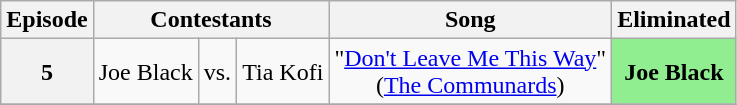<table class="wikitable" style="text-align:center;">
<tr>
<th scope="col">Episode</th>
<th scope="col" colspan="3">Contestants</th>
<th scope="col">Song</th>
<th scope="col">Eliminated</th>
</tr>
<tr>
<th scope="row">5</th>
<td>Joe Black</td>
<td>vs.</td>
<td>Tia Kofi</td>
<td>"<a href='#'>Don't Leave Me This Way</a>" <br>(<a href='#'>The Communards</a>)</td>
<td style="background:lightgreen"><strong>Joe Black</strong></td>
</tr>
<tr>
</tr>
</table>
